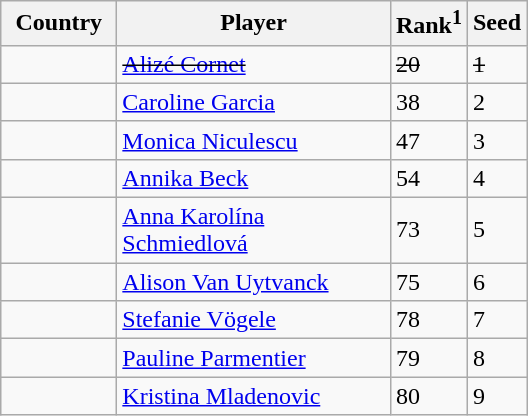<table class="sortable wikitable">
<tr>
<th width="70">Country</th>
<th width="175">Player</th>
<th>Rank<sup>1</sup></th>
<th>Seed</th>
</tr>
<tr>
<td><s></s></td>
<td><s><a href='#'>Alizé Cornet</a></s></td>
<td><s>20</s></td>
<td><s>1</s></td>
</tr>
<tr>
<td></td>
<td><a href='#'>Caroline Garcia</a></td>
<td>38</td>
<td>2</td>
</tr>
<tr>
<td></td>
<td><a href='#'>Monica Niculescu</a></td>
<td>47</td>
<td>3</td>
</tr>
<tr>
<td></td>
<td><a href='#'>Annika Beck</a></td>
<td>54</td>
<td>4</td>
</tr>
<tr>
<td></td>
<td><a href='#'>Anna Karolína Schmiedlová</a></td>
<td>73</td>
<td>5</td>
</tr>
<tr>
<td></td>
<td><a href='#'>Alison Van Uytvanck</a></td>
<td>75</td>
<td>6</td>
</tr>
<tr>
<td></td>
<td><a href='#'>Stefanie Vögele</a></td>
<td>78</td>
<td>7</td>
</tr>
<tr>
<td></td>
<td><a href='#'>Pauline Parmentier</a></td>
<td>79</td>
<td>8</td>
</tr>
<tr>
<td></td>
<td><a href='#'>Kristina Mladenovic</a></td>
<td>80</td>
<td>9</td>
</tr>
</table>
